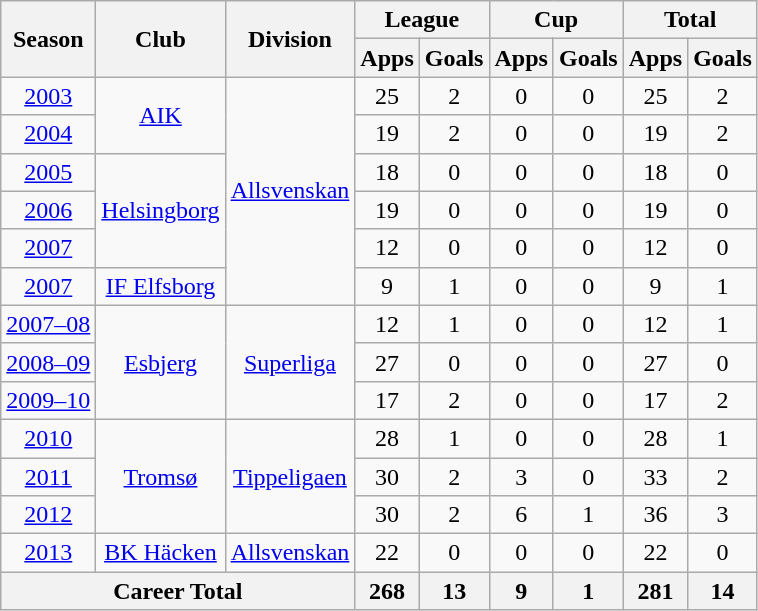<table class="wikitable" style="text-align: center;">
<tr>
<th rowspan="2">Season</th>
<th rowspan="2">Club</th>
<th rowspan="2">Division</th>
<th colspan="2">League</th>
<th colspan="2">Cup</th>
<th colspan="2">Total</th>
</tr>
<tr>
<th>Apps</th>
<th>Goals</th>
<th>Apps</th>
<th>Goals</th>
<th>Apps</th>
<th>Goals</th>
</tr>
<tr>
<td><a href='#'>2003</a></td>
<td rowspan="2" valign="center"><a href='#'>AIK</a></td>
<td rowspan="6" valign="center"><a href='#'>Allsvenskan</a></td>
<td>25</td>
<td>2</td>
<td>0</td>
<td>0</td>
<td>25</td>
<td>2</td>
</tr>
<tr>
<td><a href='#'>2004</a></td>
<td>19</td>
<td>2</td>
<td>0</td>
<td>0</td>
<td>19</td>
<td>2</td>
</tr>
<tr>
<td><a href='#'>2005</a></td>
<td rowspan="3" valign="center"><a href='#'>Helsingborg</a></td>
<td>18</td>
<td>0</td>
<td>0</td>
<td>0</td>
<td>18</td>
<td>0</td>
</tr>
<tr>
<td><a href='#'>2006</a></td>
<td>19</td>
<td>0</td>
<td>0</td>
<td>0</td>
<td>19</td>
<td>0</td>
</tr>
<tr>
<td><a href='#'>2007</a></td>
<td>12</td>
<td>0</td>
<td>0</td>
<td>0</td>
<td>12</td>
<td>0</td>
</tr>
<tr>
<td><a href='#'>2007</a></td>
<td rowspan="1" valign="center"><a href='#'>IF Elfsborg</a></td>
<td>9</td>
<td>1</td>
<td>0</td>
<td>0</td>
<td>9</td>
<td>1</td>
</tr>
<tr>
<td><a href='#'>2007–08</a></td>
<td rowspan="3" valign="center"><a href='#'>Esbjerg</a></td>
<td rowspan="3" valign="center"><a href='#'>Superliga</a></td>
<td>12</td>
<td>1</td>
<td>0</td>
<td>0</td>
<td>12</td>
<td>1</td>
</tr>
<tr>
<td><a href='#'>2008–09</a></td>
<td>27</td>
<td>0</td>
<td>0</td>
<td>0</td>
<td>27</td>
<td>0</td>
</tr>
<tr>
<td><a href='#'>2009–10</a></td>
<td>17</td>
<td>2</td>
<td>0</td>
<td>0</td>
<td>17</td>
<td>2</td>
</tr>
<tr>
<td><a href='#'>2010</a></td>
<td rowspan="3" valign="center"><a href='#'>Tromsø</a></td>
<td rowspan="3" valign="center"><a href='#'>Tippeligaen</a></td>
<td>28</td>
<td>1</td>
<td>0</td>
<td>0</td>
<td>28</td>
<td>1</td>
</tr>
<tr>
<td><a href='#'>2011</a></td>
<td>30</td>
<td>2</td>
<td>3</td>
<td>0</td>
<td>33</td>
<td>2</td>
</tr>
<tr>
<td><a href='#'>2012</a></td>
<td>30</td>
<td>2</td>
<td>6</td>
<td>1</td>
<td>36</td>
<td>3</td>
</tr>
<tr>
<td><a href='#'>2013</a></td>
<td rowspan="1" valign="center"><a href='#'>BK Häcken</a></td>
<td rowspan="1" valign="center"><a href='#'>Allsvenskan</a></td>
<td>22</td>
<td>0</td>
<td>0</td>
<td>0</td>
<td>22</td>
<td>0</td>
</tr>
<tr>
<th colspan="3">Career Total</th>
<th>268</th>
<th>13</th>
<th>9</th>
<th>1</th>
<th>281</th>
<th>14</th>
</tr>
</table>
